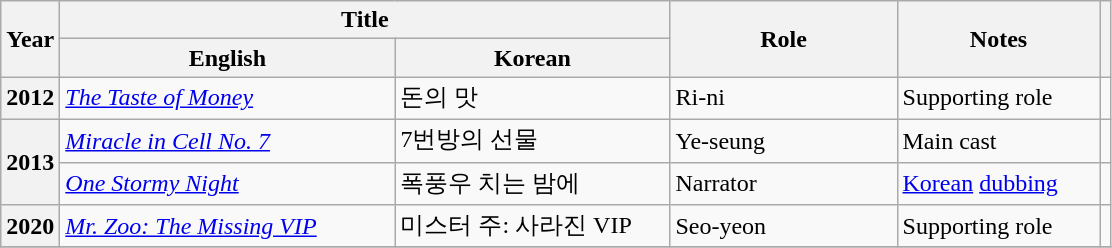<table class="wikitable sortable plainrowheaders">
<tr>
<th scope="col" rowspan="2">Year</th>
<th scope="col" colspan="2">Title</th>
<th scope="col" rowspan="2" style="width:9em;">Role</th>
<th scope="col" rowspan="2" style="width:8em;">Notes</th>
<th scope="col" rowspan="2" class="unsortable"></th>
</tr>
<tr>
<th scope="col" style="width:13.5em;">English</th>
<th scope="col" style="width:11em;">Korean</th>
</tr>
<tr>
<th scope="row">2012</th>
<td><em><a href='#'>The Taste of Money</a></em></td>
<td>돈의 맛</td>
<td>Ri-ni</td>
<td>Supporting role</td>
<td style="text-align:center"></td>
</tr>
<tr>
<th scope="row" rowspan=2>2013</th>
<td><em><a href='#'>Miracle in Cell No. 7</a></em></td>
<td>7번방의 선물</td>
<td>Ye-seung </td>
<td>Main cast</td>
<td style="text-align:center"></td>
</tr>
<tr>
<td><em><a href='#'>One Stormy Night</a></em></td>
<td>폭풍우 치는 밤에</td>
<td>Narrator</td>
<td><a href='#'>Korean</a> <a href='#'>dubbing</a></td>
<td style="text-align:center"></td>
</tr>
<tr>
<th scope="row">2020</th>
<td><em><a href='#'>Mr. Zoo: The Missing VIP</a></em></td>
<td>미스터 주: 사라진 VIP</td>
<td>Seo-yeon</td>
<td>Supporting role</td>
<td style="text-align:center"></td>
</tr>
<tr>
</tr>
</table>
